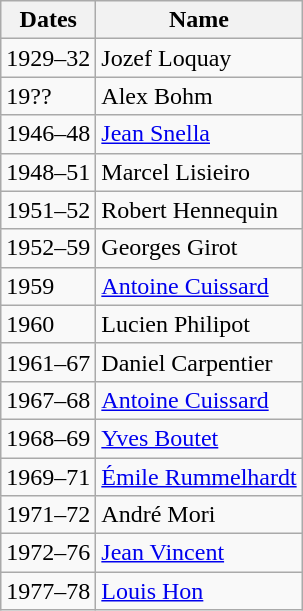<table class="wikitable">
<tr>
<th>Dates</th>
<th>Name</th>
</tr>
<tr>
<td>1929–32</td>
<td>Jozef Loquay</td>
</tr>
<tr>
<td>19??</td>
<td>Alex Bohm</td>
</tr>
<tr>
<td>1946–48</td>
<td><a href='#'>Jean Snella</a></td>
</tr>
<tr>
<td>1948–51</td>
<td>Marcel Lisieiro</td>
</tr>
<tr>
<td>1951–52</td>
<td>Robert Hennequin</td>
</tr>
<tr>
<td>1952–59</td>
<td>Georges Girot</td>
</tr>
<tr>
<td>1959</td>
<td><a href='#'>Antoine Cuissard</a></td>
</tr>
<tr>
<td>1960</td>
<td>Lucien Philipot</td>
</tr>
<tr>
<td>1961–67</td>
<td>Daniel Carpentier</td>
</tr>
<tr>
<td>1967–68</td>
<td><a href='#'>Antoine Cuissard</a></td>
</tr>
<tr>
<td>1968–69</td>
<td><a href='#'>Yves Boutet</a></td>
</tr>
<tr>
<td>1969–71</td>
<td><a href='#'>Émile Rummelhardt</a></td>
</tr>
<tr>
<td>1971–72</td>
<td>André Mori</td>
</tr>
<tr>
<td>1972–76</td>
<td><a href='#'>Jean Vincent</a></td>
</tr>
<tr>
<td>1977–78</td>
<td><a href='#'>Louis Hon</a></td>
</tr>
</table>
